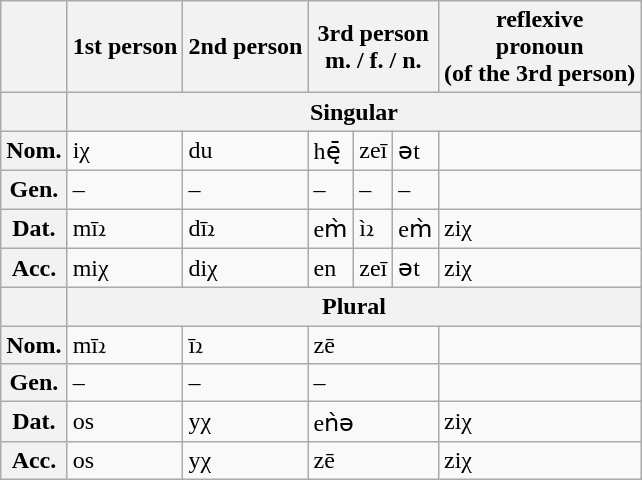<table class="wikitable">
<tr>
<th></th>
<th>1st person</th>
<th>2nd person</th>
<th colspan="3">3rd person<br> m. / f. / n.</th>
<th>reflexive<br> pronoun<br> (of the 3rd person)</th>
</tr>
<tr>
<th></th>
<th colspan="6">Singular</th>
</tr>
<tr>
<th>Nom.</th>
<td>iχ</td>
<td>du</td>
<td>hę̄</td>
<td>zeī</td>
<td>ət</td>
<td></td>
</tr>
<tr>
<th>Gen.</th>
<td>–</td>
<td>–</td>
<td>–</td>
<td>–</td>
<td>–</td>
<td></td>
</tr>
<tr>
<th>Dat.</th>
<td>mīꝛ</td>
<td>dīꝛ</td>
<td>em̀</td>
<td>ìꝛ</td>
<td>em̀</td>
<td>ziχ</td>
</tr>
<tr>
<th>Acc.</th>
<td>miχ</td>
<td>diχ</td>
<td>en</td>
<td>zeī</td>
<td>ət</td>
<td>ziχ</td>
</tr>
<tr>
<th></th>
<th colspan="6">Plural</th>
</tr>
<tr>
<th>Nom.</th>
<td>mīꝛ</td>
<td>īꝛ</td>
<td colspan="3">zē</td>
</tr>
<tr>
<th>Gen.</th>
<td>–</td>
<td>–</td>
<td colspan="3">–</td>
<td></td>
</tr>
<tr>
<th>Dat.</th>
<td>os</td>
<td>yχ</td>
<td colspan="3">eǹə</td>
<td>ziχ</td>
</tr>
<tr>
<th>Acc.</th>
<td>os</td>
<td>yχ</td>
<td colspan="3">zē</td>
<td>ziχ</td>
</tr>
</table>
